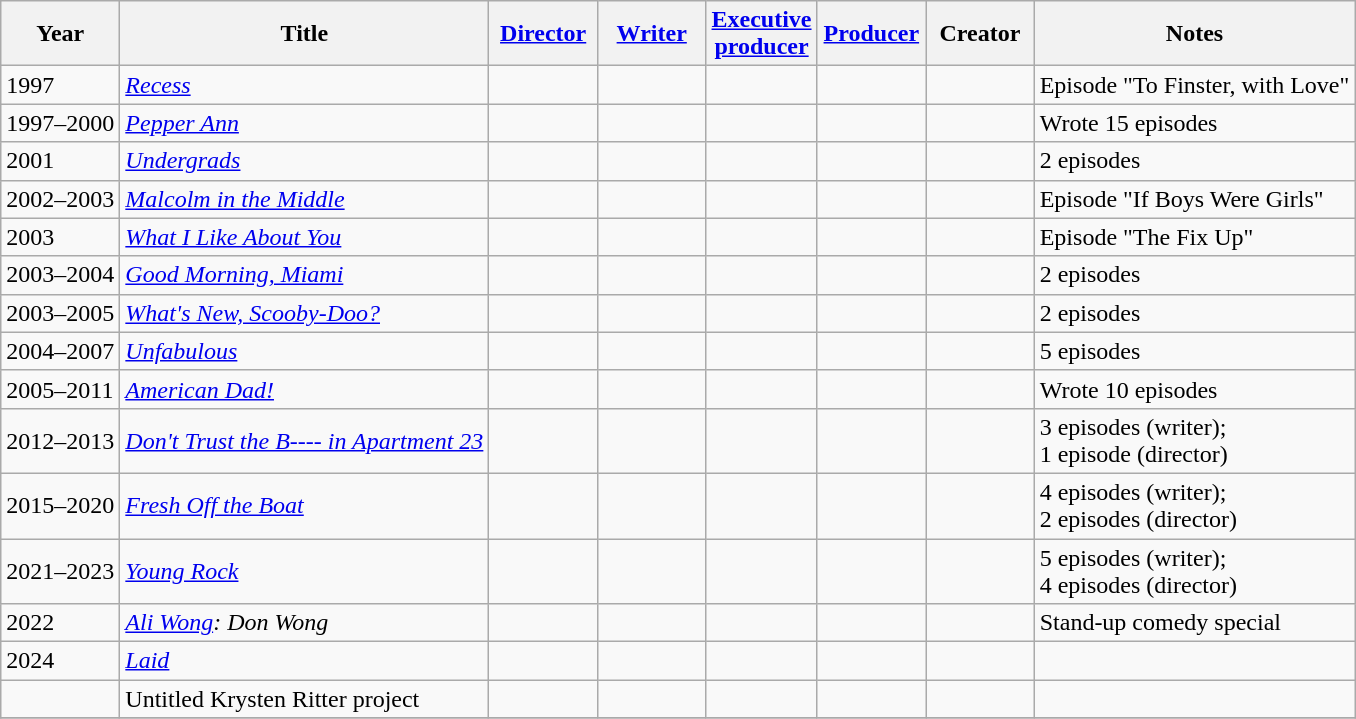<table class="wikitable">
<tr>
<th>Year</th>
<th>Title</th>
<th width=65><a href='#'>Director</a></th>
<th width=65><a href='#'>Writer</a></th>
<th width=65><a href='#'>Executive producer</a></th>
<th width=65><a href='#'>Producer</a></th>
<th width=65>Creator</th>
<th>Notes</th>
</tr>
<tr>
<td>1997</td>
<td><em><a href='#'>Recess</a></em></td>
<td></td>
<td></td>
<td></td>
<td></td>
<td></td>
<td>Episode "To Finster, with Love"</td>
</tr>
<tr>
<td>1997–2000</td>
<td><em><a href='#'>Pepper Ann</a></em></td>
<td></td>
<td></td>
<td></td>
<td></td>
<td></td>
<td>Wrote 15 episodes</td>
</tr>
<tr>
<td>2001</td>
<td><em><a href='#'>Undergrads</a></em></td>
<td></td>
<td></td>
<td></td>
<td></td>
<td></td>
<td>2 episodes</td>
</tr>
<tr>
<td>2002–2003</td>
<td><em><a href='#'>Malcolm in the Middle</a></em></td>
<td></td>
<td></td>
<td></td>
<td></td>
<td></td>
<td>Episode "If Boys Were Girls"</td>
</tr>
<tr>
<td>2003</td>
<td><em><a href='#'>What I Like About You</a></em></td>
<td></td>
<td></td>
<td></td>
<td></td>
<td></td>
<td>Episode "The Fix Up"</td>
</tr>
<tr>
<td>2003–2004</td>
<td><em><a href='#'>Good Morning, Miami</a></em></td>
<td></td>
<td></td>
<td></td>
<td></td>
<td></td>
<td>2 episodes</td>
</tr>
<tr>
<td>2003–2005</td>
<td><em><a href='#'>What's New, Scooby-Doo?</a></em></td>
<td></td>
<td></td>
<td></td>
<td></td>
<td></td>
<td>2 episodes</td>
</tr>
<tr>
<td>2004–2007</td>
<td><em><a href='#'>Unfabulous</a></em></td>
<td></td>
<td></td>
<td></td>
<td></td>
<td></td>
<td>5 episodes</td>
</tr>
<tr>
<td>2005–2011</td>
<td><em><a href='#'>American Dad!</a></em></td>
<td></td>
<td></td>
<td></td>
<td></td>
<td></td>
<td>Wrote 10 episodes</td>
</tr>
<tr>
<td>2012–2013</td>
<td><em><a href='#'>Don't Trust the B---- in Apartment 23</a></em></td>
<td></td>
<td></td>
<td></td>
<td></td>
<td></td>
<td>3 episodes (writer);<br>1 episode (director)</td>
</tr>
<tr>
<td>2015–2020</td>
<td><em><a href='#'>Fresh Off the Boat</a></em></td>
<td></td>
<td></td>
<td></td>
<td></td>
<td></td>
<td>4 episodes (writer);<br>2 episodes (director)</td>
</tr>
<tr>
<td>2021–2023</td>
<td><em><a href='#'>Young Rock</a></em></td>
<td></td>
<td></td>
<td></td>
<td></td>
<td></td>
<td>5 episodes (writer);<br>4 episodes (director)</td>
</tr>
<tr>
<td>2022</td>
<td><em><a href='#'>Ali Wong</a>: Don Wong</em></td>
<td></td>
<td></td>
<td></td>
<td></td>
<td></td>
<td>Stand-up comedy special</td>
</tr>
<tr>
<td>2024</td>
<td><em><a href='#'>Laid</a></em></td>
<td></td>
<td></td>
<td></td>
<td></td>
<td></td>
<td></td>
</tr>
<tr>
<td></td>
<td>Untitled Krysten Ritter project</td>
<td></td>
<td></td>
<td></td>
<td></td>
<td></td>
<td></td>
</tr>
<tr>
</tr>
</table>
